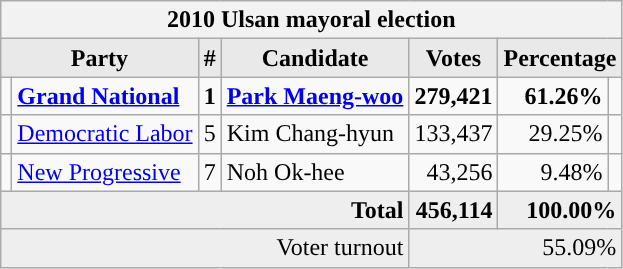<table class="wikitable">
<tr>
<th colspan="7">2010 Ulsan mayoral election</th>
</tr>
<tr>
<th style="background-color:#E9E9E9" colspan=2>Party</th>
<th style="background-color:#E9E9E9">#</th>
<th style="background-color:#E9E9E9">Candidate</th>
<th style="background-color:#E9E9E9">Votes</th>
<th style="background-color:#E9E9E9" colspan=2>Percentage</th>
</tr>
<tr style="font-weight:bold">
<td></td>
<td align=left><a href='#'>Grand National</a></td>
<td align=center>1</td>
<td align=left><a href='#'>Park Maeng-woo</a></td>
<td align=right>279,421</td>
<td align=right>61.26%</td>
<td align=right></td>
</tr>
<tr>
<td></td>
<td align=left><a href='#'>Democratic Labor</a></td>
<td align=center>5</td>
<td align=left>Kim Chang-hyun</td>
<td align=right>133,437</td>
<td align=right>29.25%</td>
<td align=right></td>
</tr>
<tr>
<td></td>
<td align=left><a href='#'>New Progressive</a></td>
<td align=center>7</td>
<td align=left>Noh Ok-hee</td>
<td align=right>43,256</td>
<td align=right>9.48%</td>
<td align=right></td>
</tr>
<tr bgcolor="#EEEEEE" style="font-weight:bold">
<td colspan="4" align=right>Total</td>
<td align=right>456,114</td>
<td align=right colspan=2>100.00%</td>
</tr>
<tr bgcolor="#EEEEEE">
<td colspan="4" align="right">Voter turnout</td>
<td colspan="3" align="right">55.09%</td>
</tr>
</table>
